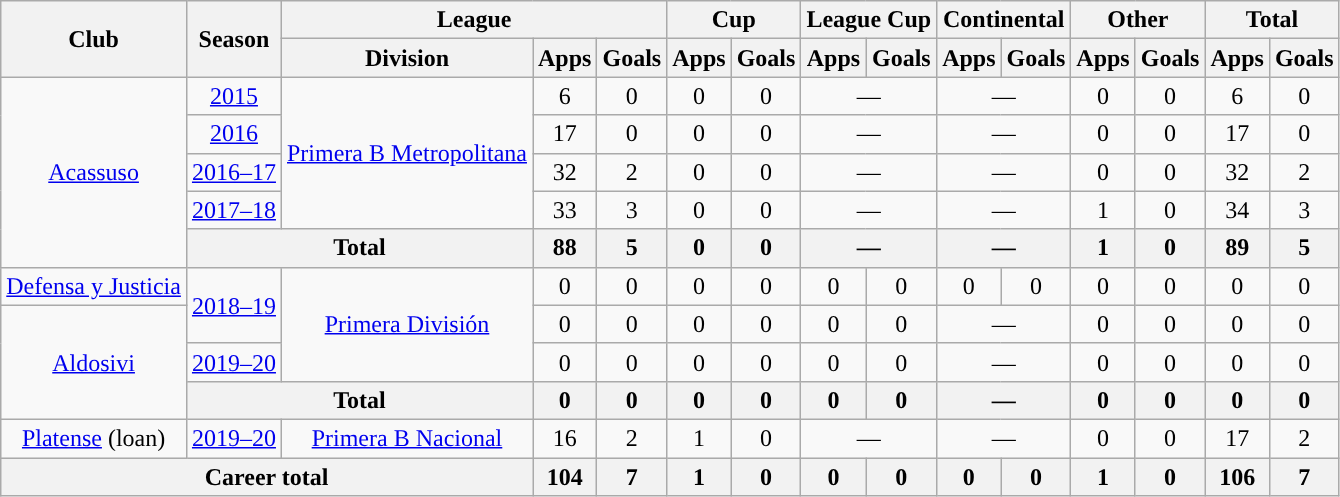<table class="wikitable" style="text-align:center">
<tr>
<th rowspan="2">Club</th>
<th rowspan="2">Season</th>
<th colspan="3">League</th>
<th colspan="2">Cup</th>
<th colspan="2">League Cup</th>
<th colspan="2">Continental</th>
<th colspan="2">Other</th>
<th colspan="2">Total</th>
</tr>
<tr>
<th>Division</th>
<th>Apps</th>
<th>Goals</th>
<th>Apps</th>
<th>Goals</th>
<th>Apps</th>
<th>Goals</th>
<th>Apps</th>
<th>Goals</th>
<th>Apps</th>
<th>Goals</th>
<th>Apps</th>
<th>Goals</th>
</tr>
<tr>
<td rowspan="5"><a href='#'>Acassuso</a></td>
<td><a href='#'>2015</a></td>
<td rowspan="4"><a href='#'>Primera B Metropolitana</a></td>
<td>6</td>
<td>0</td>
<td>0</td>
<td>0</td>
<td colspan="2">—</td>
<td colspan="2">—</td>
<td>0</td>
<td>0</td>
<td>6</td>
<td>0</td>
</tr>
<tr>
<td><a href='#'>2016</a></td>
<td>17</td>
<td>0</td>
<td>0</td>
<td>0</td>
<td colspan="2">—</td>
<td colspan="2">—</td>
<td>0</td>
<td>0</td>
<td>17</td>
<td>0</td>
</tr>
<tr>
<td><a href='#'>2016–17</a></td>
<td>32</td>
<td>2</td>
<td>0</td>
<td>0</td>
<td colspan="2">—</td>
<td colspan="2">—</td>
<td>0</td>
<td>0</td>
<td>32</td>
<td>2</td>
</tr>
<tr>
<td><a href='#'>2017–18</a></td>
<td>33</td>
<td>3</td>
<td>0</td>
<td>0</td>
<td colspan="2">—</td>
<td colspan="2">—</td>
<td>1</td>
<td>0</td>
<td>34</td>
<td>3</td>
</tr>
<tr>
<th colspan="2">Total</th>
<th>88</th>
<th>5</th>
<th>0</th>
<th>0</th>
<th colspan="2">—</th>
<th colspan="2">—</th>
<th>1</th>
<th>0</th>
<th>89</th>
<th>5</th>
</tr>
<tr>
<td rowspan="1"><a href='#'>Defensa y Justicia</a></td>
<td rowspan="2"><a href='#'>2018–19</a></td>
<td rowspan="3"><a href='#'>Primera División</a></td>
<td>0</td>
<td>0</td>
<td>0</td>
<td>0</td>
<td>0</td>
<td>0</td>
<td>0</td>
<td>0</td>
<td>0</td>
<td>0</td>
<td>0</td>
<td>0</td>
</tr>
<tr>
<td rowspan="3"><a href='#'>Aldosivi</a></td>
<td>0</td>
<td>0</td>
<td>0</td>
<td>0</td>
<td>0</td>
<td>0</td>
<td colspan="2">—</td>
<td>0</td>
<td>0</td>
<td>0</td>
<td>0</td>
</tr>
<tr>
<td><a href='#'>2019–20</a></td>
<td>0</td>
<td>0</td>
<td>0</td>
<td>0</td>
<td>0</td>
<td>0</td>
<td colspan="2">—</td>
<td>0</td>
<td>0</td>
<td>0</td>
<td>0</td>
</tr>
<tr>
<th colspan="2">Total</th>
<th>0</th>
<th>0</th>
<th>0</th>
<th>0</th>
<th>0</th>
<th>0</th>
<th colspan="2">—</th>
<th>0</th>
<th>0</th>
<th>0</th>
<th>0</th>
</tr>
<tr>
<td rowspan="1"><a href='#'>Platense</a> (loan)</td>
<td><a href='#'>2019–20</a></td>
<td rowspan="1"><a href='#'>Primera B Nacional</a></td>
<td>16</td>
<td>2</td>
<td>1</td>
<td>0</td>
<td colspan="2">—</td>
<td colspan="2">—</td>
<td>0</td>
<td>0</td>
<td>17</td>
<td>2</td>
</tr>
<tr>
<th colspan="3">Career total</th>
<th>104</th>
<th>7</th>
<th>1</th>
<th>0</th>
<th>0</th>
<th>0</th>
<th>0</th>
<th>0</th>
<th>1</th>
<th>0</th>
<th>106</th>
<th>7</th>
</tr>
</table>
